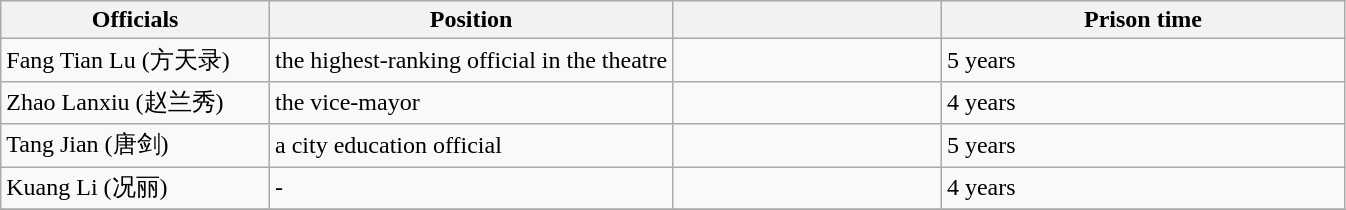<table class="wikitable">
<tr>
<th width="20%">Officials</th>
<th width="30%">Position</th>
<th></th>
<th width="30%">Prison time</th>
</tr>
<tr>
<td>Fang Tian Lu (方天录)</td>
<td>the highest-ranking official in the theatre</td>
<td></td>
<td>5 years</td>
</tr>
<tr>
<td>Zhao Lanxiu (赵兰秀)</td>
<td>the vice-mayor</td>
<td></td>
<td>4 years</td>
</tr>
<tr>
<td>Tang Jian (唐剑)</td>
<td>a city education official</td>
<td></td>
<td>5 years</td>
</tr>
<tr>
<td>Kuang Li (况丽)</td>
<td>-</td>
<td></td>
<td>4 years</td>
</tr>
<tr>
</tr>
</table>
